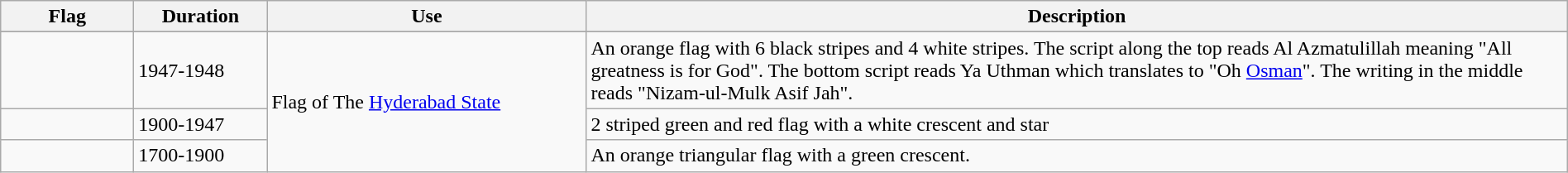<table class="wikitable" width="100%">
<tr>
<th style="width:100px;">Flag</th>
<th style="width:100px;">Duration</th>
<th style="width:250px;">Use</th>
<th style="min-width:250px">Description</th>
</tr>
<tr>
</tr>
<tr>
<td></td>
<td>1947-1948</td>
<td rowspan="3">Flag of The <a href='#'>Hyderabad State</a></td>
<td>An orange flag with 6 black stripes and 4 white stripes. The script along the top reads Al Azmatulillah meaning "All greatness is for God". The bottom script reads Ya Uthman which translates to "Oh <a href='#'>Osman</a>". The writing in the middle reads "Nizam-ul-Mulk Asif Jah".</td>
</tr>
<tr>
<td></td>
<td>1900-1947</td>
<td>2 striped green and red flag with a white crescent and star</td>
</tr>
<tr>
<td></td>
<td>1700-1900</td>
<td>An orange triangular flag with a green crescent.</td>
</tr>
</table>
